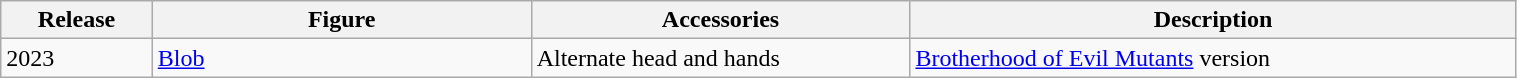<table class="wikitable" style="width:80%;">
<tr>
<th width=10%>Release</th>
<th width=25%>Figure</th>
<th width=25%>Accessories</th>
<th width=40%>Description</th>
</tr>
<tr>
<td>2023</td>
<td><a href='#'>Blob</a></td>
<td>Alternate head and hands</td>
<td><a href='#'>Brotherhood of Evil Mutants</a> version</td>
</tr>
</table>
